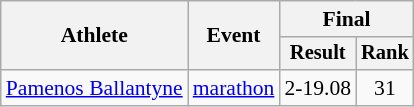<table class="wikitable" style="font-size:90%">
<tr>
<th rowspan="2">Athlete</th>
<th rowspan="2">Event</th>
<th colspan="2">Final</th>
</tr>
<tr style="font-size:95%">
<th>Result</th>
<th>Rank</th>
</tr>
<tr align=center>
<td align=left><a href='#'>Pamenos Ballantyne</a></td>
<td align=left><a href='#'>marathon</a></td>
<td>2-19.08</td>
<td>31</td>
</tr>
</table>
